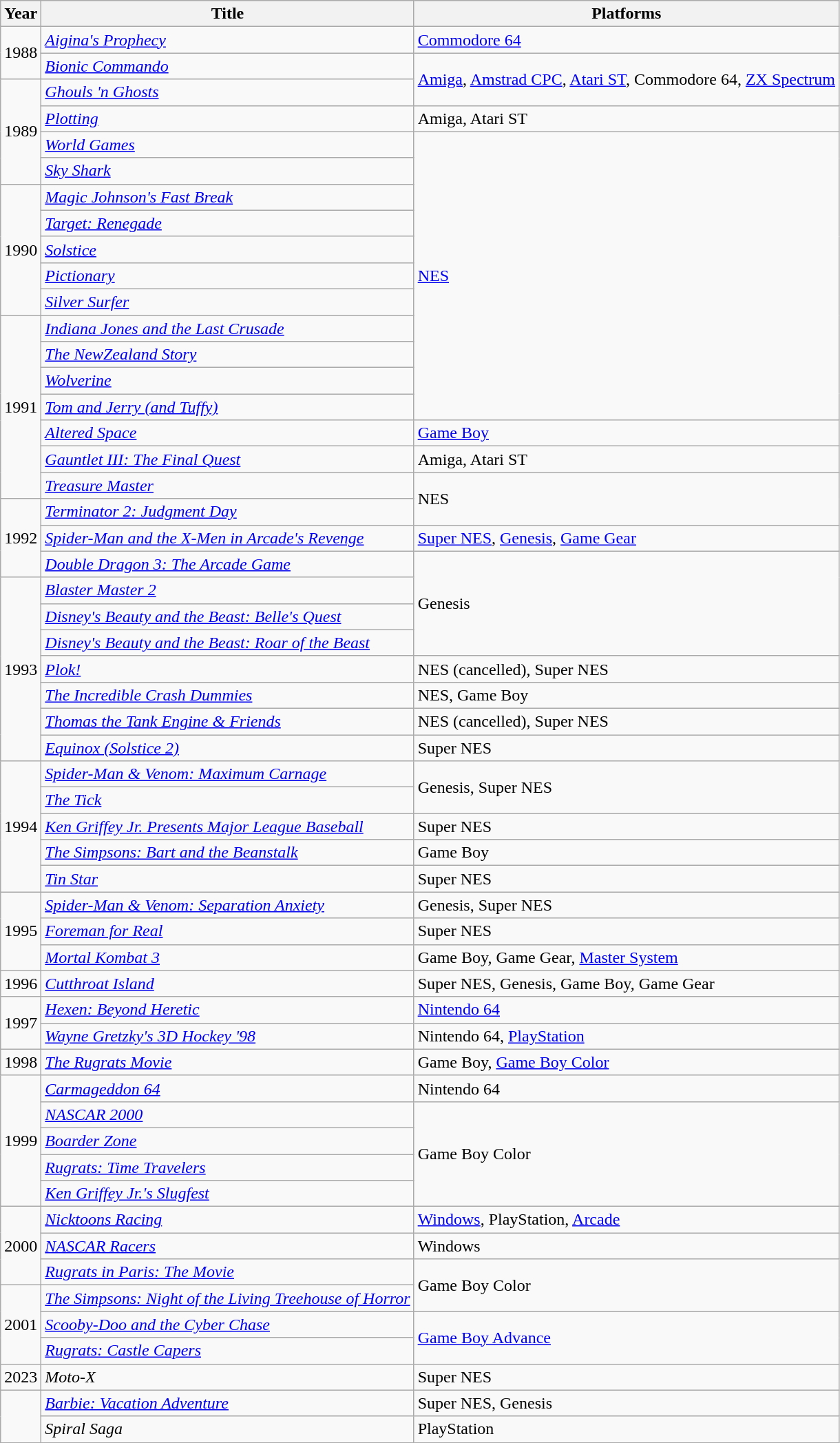<table class="wikitable sortable">
<tr>
<th scope="col">Year</th>
<th scope="col">Title</th>
<th scope="col">Platforms</th>
</tr>
<tr>
<td rowspan="2">1988</td>
<td><em><a href='#'>Aigina's Prophecy</a></em></td>
<td><a href='#'>Commodore 64</a></td>
</tr>
<tr>
<td><em><a href='#'>Bionic Commando</a></em></td>
<td rowspan="2"><a href='#'>Amiga</a>, <a href='#'>Amstrad CPC</a>, <a href='#'>Atari ST</a>, Commodore 64, <a href='#'>ZX Spectrum</a></td>
</tr>
<tr>
<td rowspan="4">1989</td>
<td><em><a href='#'>Ghouls 'n Ghosts</a></em></td>
</tr>
<tr>
<td><em><a href='#'>Plotting</a></em></td>
<td>Amiga, Atari ST</td>
</tr>
<tr>
<td><em><a href='#'>World Games</a></em></td>
<td rowspan="11"><a href='#'>NES</a></td>
</tr>
<tr>
<td><em><a href='#'>Sky Shark</a></em></td>
</tr>
<tr>
<td rowspan="5">1990</td>
<td><em><a href='#'>Magic Johnson's Fast Break</a></em></td>
</tr>
<tr>
<td><em><a href='#'>Target: Renegade</a></em></td>
</tr>
<tr>
<td><em><a href='#'>Solstice</a></em></td>
</tr>
<tr>
<td><em><a href='#'>Pictionary</a></em></td>
</tr>
<tr>
<td><em><a href='#'>Silver Surfer</a></em></td>
</tr>
<tr>
<td rowspan="7">1991</td>
<td><em><a href='#'>Indiana Jones and the Last Crusade</a></em></td>
</tr>
<tr>
<td><em><a href='#'>The NewZealand Story</a></em></td>
</tr>
<tr>
<td><em><a href='#'>Wolverine</a></em></td>
</tr>
<tr>
<td><em><a href='#'>Tom and Jerry (and Tuffy)</a></em></td>
</tr>
<tr>
<td><em><a href='#'>Altered Space</a></em></td>
<td><a href='#'>Game Boy</a></td>
</tr>
<tr>
<td><em><a href='#'>Gauntlet III: The Final Quest</a></em></td>
<td>Amiga, Atari ST</td>
</tr>
<tr>
<td><em><a href='#'>Treasure Master</a></em></td>
<td rowspan="2">NES</td>
</tr>
<tr>
<td rowspan="3">1992</td>
<td><em><a href='#'>Terminator 2: Judgment Day</a></em></td>
</tr>
<tr>
<td><em><a href='#'>Spider-Man and the X-Men in Arcade's Revenge</a></em></td>
<td><a href='#'>Super NES</a>, <a href='#'>Genesis</a>, <a href='#'>Game Gear</a></td>
</tr>
<tr>
<td><em><a href='#'>Double Dragon 3: The Arcade Game</a></em></td>
<td rowspan="4">Genesis</td>
</tr>
<tr>
<td rowspan="7">1993</td>
<td><em><a href='#'>Blaster Master 2</a></em></td>
</tr>
<tr>
<td><em><a href='#'>Disney's Beauty and the Beast: Belle's Quest</a></em></td>
</tr>
<tr>
<td><em><a href='#'>Disney's Beauty and the Beast: Roar of the Beast</a></em></td>
</tr>
<tr>
<td><em><a href='#'>Plok!</a></em></td>
<td>NES (cancelled), Super NES</td>
</tr>
<tr>
<td><em><a href='#'>The Incredible Crash Dummies</a></em></td>
<td>NES, Game Boy</td>
</tr>
<tr>
<td><em><a href='#'>Thomas the Tank Engine & Friends</a></em></td>
<td>NES (cancelled), Super NES</td>
</tr>
<tr>
<td><em><a href='#'>Equinox (Solstice 2)</a></em></td>
<td>Super NES</td>
</tr>
<tr>
<td rowspan="5">1994</td>
<td><em><a href='#'>Spider-Man & Venom: Maximum Carnage</a></em></td>
<td rowspan="2">Genesis, Super NES</td>
</tr>
<tr>
<td><em><a href='#'>The Tick</a></em></td>
</tr>
<tr>
<td><em><a href='#'>Ken Griffey Jr. Presents Major League Baseball</a></em></td>
<td>Super NES</td>
</tr>
<tr>
<td><em><a href='#'>The Simpsons: Bart and the Beanstalk</a></em></td>
<td>Game Boy</td>
</tr>
<tr>
<td><em><a href='#'>Tin Star</a></em></td>
<td>Super NES</td>
</tr>
<tr>
<td rowspan="3">1995</td>
<td><em><a href='#'>Spider-Man & Venom: Separation Anxiety</a></em></td>
<td>Genesis, Super NES</td>
</tr>
<tr>
<td><em><a href='#'>Foreman for Real</a></em></td>
<td>Super NES</td>
</tr>
<tr>
<td><em><a href='#'>Mortal Kombat 3</a></em></td>
<td>Game Boy, Game Gear, <a href='#'>Master System</a></td>
</tr>
<tr>
<td>1996</td>
<td><em><a href='#'>Cutthroat Island</a></em></td>
<td>Super NES, Genesis, Game Boy, Game Gear</td>
</tr>
<tr>
<td rowspan="2">1997</td>
<td><em><a href='#'>Hexen: Beyond Heretic</a></em></td>
<td><a href='#'>Nintendo 64</a></td>
</tr>
<tr>
<td><em><a href='#'>Wayne Gretzky's 3D Hockey '98</a></em></td>
<td>Nintendo 64, <a href='#'>PlayStation</a></td>
</tr>
<tr>
<td>1998</td>
<td><em><a href='#'>The Rugrats Movie</a></em></td>
<td>Game Boy, <a href='#'>Game Boy Color</a></td>
</tr>
<tr>
<td rowspan="5">1999</td>
<td><em><a href='#'>Carmageddon 64</a></em></td>
<td>Nintendo 64</td>
</tr>
<tr>
<td><em><a href='#'>NASCAR 2000</a></em></td>
<td rowspan="4">Game Boy Color</td>
</tr>
<tr>
<td><em><a href='#'>Boarder Zone</a></em></td>
</tr>
<tr>
<td><em><a href='#'>Rugrats: Time Travelers</a></em></td>
</tr>
<tr>
<td><em><a href='#'>Ken Griffey Jr.'s Slugfest</a></em></td>
</tr>
<tr>
<td rowspan="3">2000</td>
<td><em><a href='#'>Nicktoons Racing</a></em></td>
<td><a href='#'>Windows</a>, PlayStation, <a href='#'>Arcade</a></td>
</tr>
<tr>
<td><em><a href='#'>NASCAR Racers</a></em></td>
<td>Windows</td>
</tr>
<tr>
<td><em><a href='#'>Rugrats in Paris: The Movie</a></em></td>
<td rowspan="2">Game Boy Color</td>
</tr>
<tr>
<td rowspan="3">2001</td>
<td><em><a href='#'>The Simpsons: Night of the Living Treehouse of Horror</a></em></td>
</tr>
<tr>
<td><em><a href='#'>Scooby-Doo and the Cyber Chase</a></em></td>
<td rowspan="2"><a href='#'>Game Boy Advance</a></td>
</tr>
<tr>
<td><em><a href='#'>Rugrats: Castle Capers</a></em></td>
</tr>
<tr>
<td>2023</td>
<td><em>Moto-X</em></td>
<td>Super NES</td>
</tr>
<tr>
<td rowspan="2"></td>
<td><em><a href='#'>Barbie: Vacation Adventure</a></em></td>
<td>Super NES, Genesis</td>
</tr>
<tr>
<td><em>Spiral Saga</em></td>
<td>PlayStation</td>
</tr>
</table>
